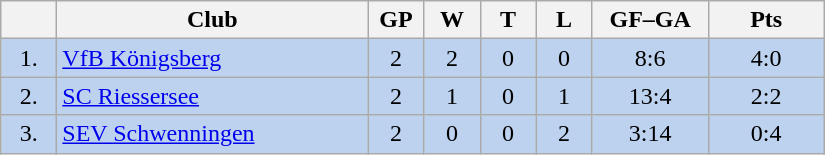<table class="wikitable">
<tr>
<th width="30"></th>
<th width="200">Club</th>
<th width="30">GP</th>
<th width="30">W</th>
<th width="30">T</th>
<th width="30">L</th>
<th width="70">GF–GA</th>
<th width="70">Pts</th>
</tr>
<tr bgcolor="#BCD2EE" align="center">
<td>1.</td>
<td align="left"><a href='#'>VfB Königsberg</a></td>
<td>2</td>
<td>2</td>
<td>0</td>
<td>0</td>
<td>8:6</td>
<td>4:0</td>
</tr>
<tr bgcolor=#BCD2EE align="center">
<td>2.</td>
<td align="left"><a href='#'>SC Riessersee</a></td>
<td>2</td>
<td>1</td>
<td>0</td>
<td>1</td>
<td>13:4</td>
<td>2:2</td>
</tr>
<tr bgcolor=#BCD2EE align="center">
<td>3.</td>
<td align="left"><a href='#'>SEV Schwenningen</a></td>
<td>2</td>
<td>0</td>
<td>0</td>
<td>2</td>
<td>3:14</td>
<td>0:4</td>
</tr>
</table>
